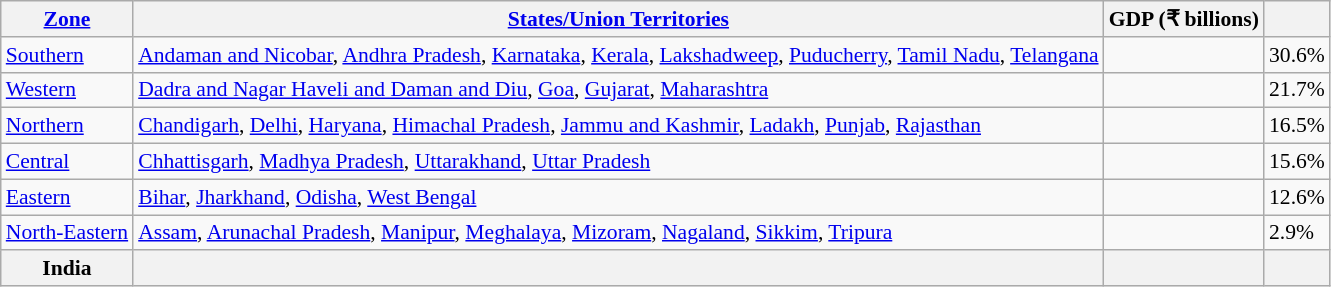<table class="wikitable sortable static-row-numbers defaultcenter col2left col3right" style="font-size:90%;">
<tr class="static-row-header" style="text-align:center;vertical-align:bottom;">
<th><a href='#'>Zone</a></th>
<th><a href='#'>States/Union Territories</a></th>
<th>GDP (₹ billions)</th>
<th></th>
</tr>
<tr>
<td style="text-align:left;"><a href='#'>Southern</a></td>
<td><a href='#'>Andaman and Nicobar</a>, <a href='#'>Andhra Pradesh</a>, <a href='#'>Karnataka</a>, <a href='#'>Kerala</a>, <a href='#'>Lakshadweep</a>, <a href='#'>Puducherry</a>, <a href='#'>Tamil Nadu</a>, <a href='#'>Telangana</a></td>
<td></td>
<td>30.6%</td>
</tr>
<tr>
<td style="text-align:left;"><a href='#'>Western</a></td>
<td><a href='#'>Dadra and Nagar Haveli and Daman and Diu</a>, <a href='#'>Goa</a>, <a href='#'>Gujarat</a>, <a href='#'>Maharashtra</a></td>
<td></td>
<td>21.7%</td>
</tr>
<tr>
<td style="text-align:left;"><a href='#'>Northern</a></td>
<td><a href='#'>Chandigarh</a>, <a href='#'>Delhi</a>, <a href='#'>Haryana</a>, <a href='#'>Himachal Pradesh</a>, <a href='#'>Jammu and Kashmir</a>, <a href='#'>Ladakh</a>, <a href='#'>Punjab</a>, <a href='#'>Rajasthan</a></td>
<td></td>
<td>16.5%</td>
</tr>
<tr>
<td style="text-align:left;"><a href='#'>Central</a></td>
<td><a href='#'>Chhattisgarh</a>, <a href='#'>Madhya Pradesh</a>, <a href='#'>Uttarakhand</a>, <a href='#'>Uttar Pradesh</a></td>
<td></td>
<td>15.6%</td>
</tr>
<tr>
<td style="text-align:left;"><a href='#'>Eastern</a></td>
<td><a href='#'>Bihar</a>, <a href='#'>Jharkhand</a>, <a href='#'>Odisha</a>, <a href='#'>West Bengal</a></td>
<td></td>
<td>12.6%</td>
</tr>
<tr>
<td style="text-align:left;"><a href='#'>North-Eastern</a></td>
<td><a href='#'>Assam</a>, <a href='#'>Arunachal Pradesh</a>, <a href='#'>Manipur</a>, <a href='#'>Meghalaya</a>, <a href='#'>Mizoram</a>, <a href='#'>Nagaland</a>, <a href='#'>Sikkim</a>, <a href='#'>Tripura</a></td>
<td></td>
<td>2.9%</td>
</tr>
<tr>
<th>India</th>
<th></th>
<th style="text-align:right;"></th>
<th></th>
</tr>
</table>
